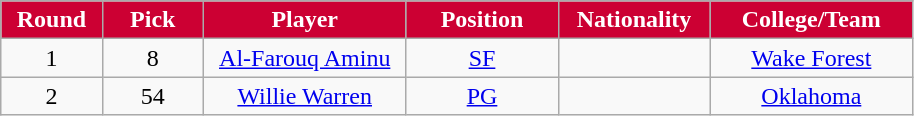<table class="wikitable sortable sortable">
<tr>
<th style="background:#CC0033; color:white" width="10%">Round</th>
<th style="background:#CC0033; color:white" width="10%">Pick</th>
<th style="background:#CC0033; color:white" width="20%">Player</th>
<th style="background:#CC0033; color:white" width="15%">Position</th>
<th style="background:#CC0033; color:white" width="15%">Nationality</th>
<th style="background:#CC0033; color:white" width="20%">College/Team</th>
</tr>
<tr style="text-align: center">
<td>1</td>
<td>8</td>
<td><a href='#'>Al-Farouq Aminu</a></td>
<td><a href='#'>SF</a></td>
<td></td>
<td><a href='#'>Wake Forest</a></td>
</tr>
<tr style="text-align: center">
<td>2</td>
<td>54</td>
<td><a href='#'>Willie Warren</a></td>
<td><a href='#'>PG</a></td>
<td></td>
<td><a href='#'>Oklahoma</a></td>
</tr>
</table>
